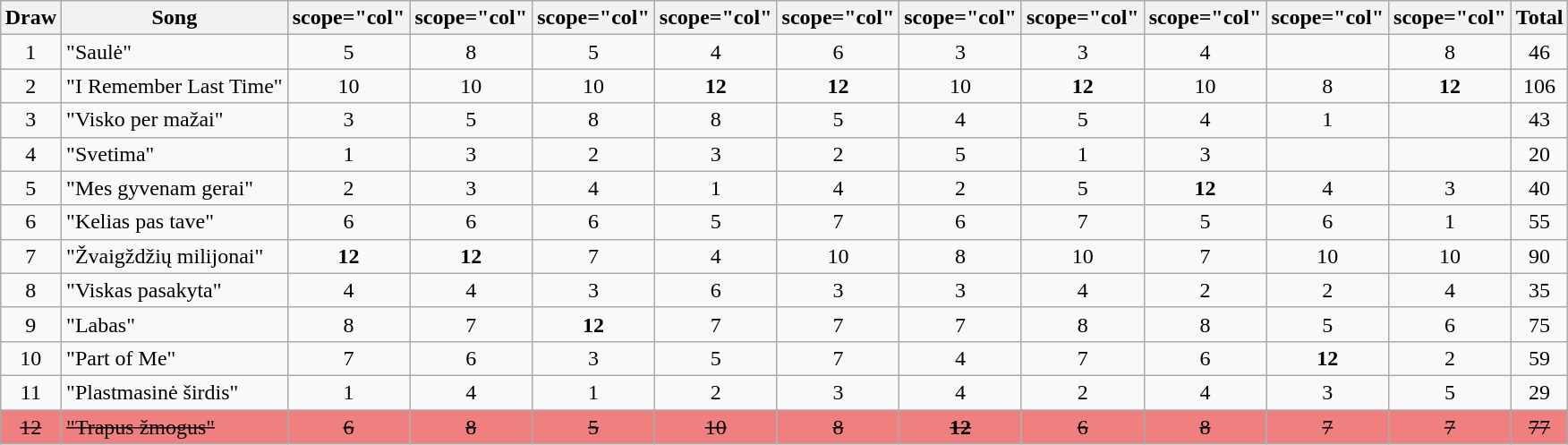<table class="wikitable collapsible" style="margin: 1em auto 1em auto; text-align:center">
<tr>
<th>Draw</th>
<th>Song</th>
<th>scope="col" </th>
<th>scope="col" </th>
<th>scope="col" </th>
<th>scope="col" </th>
<th>scope="col" </th>
<th>scope="col" </th>
<th>scope="col" </th>
<th>scope="col" </th>
<th>scope="col" </th>
<th>scope="col" </th>
<th>Total</th>
</tr>
<tr>
<td>1</td>
<td align="left">"Saulė"</td>
<td>5</td>
<td>8</td>
<td>5</td>
<td>4</td>
<td>6</td>
<td>3</td>
<td>3</td>
<td>4</td>
<td></td>
<td>8</td>
<td>46</td>
</tr>
<tr>
<td>2</td>
<td align="left">"I Remember Last Time"</td>
<td>10</td>
<td>10</td>
<td>10</td>
<td><strong>12</strong></td>
<td><strong>12</strong></td>
<td>10</td>
<td><strong>12</strong></td>
<td>10</td>
<td>8</td>
<td><strong>12</strong></td>
<td>106</td>
</tr>
<tr>
<td>3</td>
<td align="left">"Visko per mažai"</td>
<td>3</td>
<td>5</td>
<td>8</td>
<td>8</td>
<td>5</td>
<td>4</td>
<td>5</td>
<td>4</td>
<td>1</td>
<td></td>
<td>43</td>
</tr>
<tr>
<td>4</td>
<td align="left">"Svetima"</td>
<td>1</td>
<td>3</td>
<td>2</td>
<td>3</td>
<td>2</td>
<td>5</td>
<td>1</td>
<td>3</td>
<td></td>
<td></td>
<td>20</td>
</tr>
<tr>
<td>5</td>
<td align="left">"Mes gyvenam gerai"</td>
<td>2</td>
<td>3</td>
<td>4</td>
<td>1</td>
<td>4</td>
<td>2</td>
<td>5</td>
<td><strong>12</strong></td>
<td>4</td>
<td>3</td>
<td>40</td>
</tr>
<tr>
<td>6</td>
<td align="left">"Kelias pas tave"</td>
<td>6</td>
<td>6</td>
<td>6</td>
<td>5</td>
<td>7</td>
<td>6</td>
<td>7</td>
<td>5</td>
<td>6</td>
<td>1</td>
<td>55</td>
</tr>
<tr>
<td>7</td>
<td align="left">"Žvaigždžių milijonai"</td>
<td><strong>12</strong></td>
<td><strong>12</strong></td>
<td>7</td>
<td>4</td>
<td>10</td>
<td>8</td>
<td>10</td>
<td>7</td>
<td>10</td>
<td>10</td>
<td>90</td>
</tr>
<tr>
<td>8</td>
<td align="left">"Viskas pasakyta"</td>
<td>4</td>
<td>4</td>
<td>3</td>
<td>6</td>
<td>3</td>
<td>3</td>
<td>4</td>
<td>2</td>
<td>2</td>
<td>4</td>
<td>35</td>
</tr>
<tr>
<td>9</td>
<td align="left">"Labas"</td>
<td>8</td>
<td>7</td>
<td><strong>12</strong></td>
<td>7</td>
<td>7</td>
<td>7</td>
<td>8</td>
<td>8</td>
<td>5</td>
<td>6</td>
<td>75</td>
</tr>
<tr>
<td>10</td>
<td align="left">"Part of Me"</td>
<td>7</td>
<td>6</td>
<td>3</td>
<td>5</td>
<td>7</td>
<td>4</td>
<td>7</td>
<td>6</td>
<td><strong>12</strong></td>
<td>2</td>
<td>59</td>
</tr>
<tr>
<td>11</td>
<td align="left">"Plastmasinė širdis"</td>
<td>1</td>
<td>4</td>
<td>1</td>
<td>2</td>
<td>3</td>
<td>4</td>
<td>2</td>
<td>4</td>
<td>3</td>
<td>5</td>
<td>29</td>
</tr>
<tr bgcolor="#F08080">
<td><s>12</s></td>
<td align="left"><s>"Trapus žmogus"</s></td>
<td><s>6</s></td>
<td><s>8</s></td>
<td><s>5</s></td>
<td><s>10</s></td>
<td><s>8</s></td>
<td><strong><s>12</s></strong></td>
<td><s>6</s></td>
<td><s>8</s></td>
<td><s>7</s></td>
<td><s>7</s></td>
<td><s>77</s></td>
</tr>
</table>
